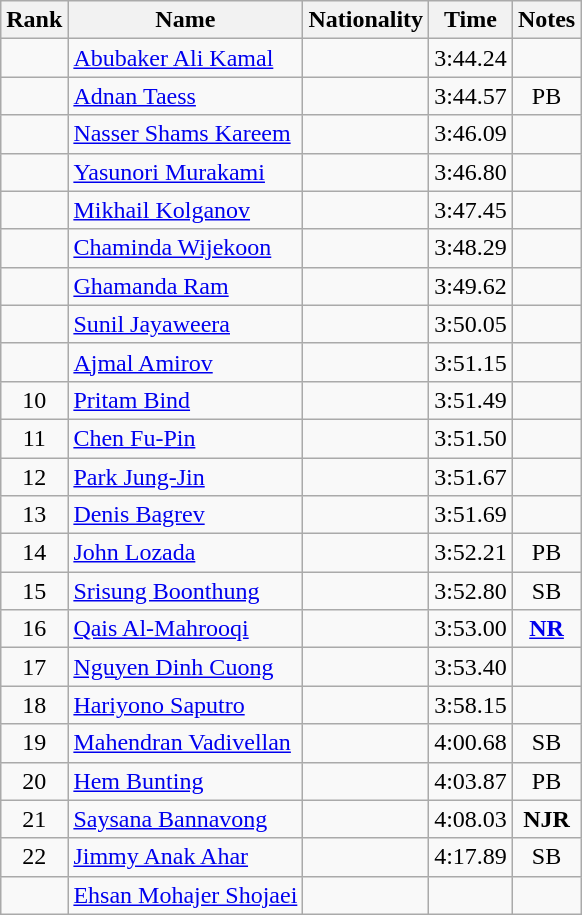<table class="wikitable sortable" style="text-align:center">
<tr>
<th>Rank</th>
<th>Name</th>
<th>Nationality</th>
<th>Time</th>
<th>Notes</th>
</tr>
<tr>
<td></td>
<td align=left><a href='#'>Abubaker Ali Kamal</a></td>
<td align=left></td>
<td>3:44.24</td>
<td></td>
</tr>
<tr>
<td></td>
<td align=left><a href='#'>Adnan Taess</a></td>
<td align=left></td>
<td>3:44.57</td>
<td>PB</td>
</tr>
<tr>
<td></td>
<td align=left><a href='#'>Nasser Shams Kareem</a></td>
<td align=left></td>
<td>3:46.09</td>
<td></td>
</tr>
<tr>
<td></td>
<td align=left><a href='#'>Yasunori Murakami</a></td>
<td align=left></td>
<td>3:46.80</td>
<td></td>
</tr>
<tr>
<td></td>
<td align=left><a href='#'>Mikhail Kolganov</a></td>
<td align=left></td>
<td>3:47.45</td>
<td></td>
</tr>
<tr>
<td></td>
<td align=left><a href='#'>Chaminda Wijekoon</a></td>
<td align=left></td>
<td>3:48.29</td>
<td></td>
</tr>
<tr>
<td></td>
<td align=left><a href='#'>Ghamanda Ram</a></td>
<td align=left></td>
<td>3:49.62</td>
<td></td>
</tr>
<tr>
<td></td>
<td align=left><a href='#'>Sunil Jayaweera</a></td>
<td align=left></td>
<td>3:50.05</td>
<td></td>
</tr>
<tr>
<td></td>
<td align=left><a href='#'>Ajmal Amirov</a></td>
<td align=left></td>
<td>3:51.15</td>
<td></td>
</tr>
<tr>
<td>10</td>
<td align=left><a href='#'>Pritam Bind</a></td>
<td align=left></td>
<td>3:51.49</td>
<td></td>
</tr>
<tr>
<td>11</td>
<td align=left><a href='#'>Chen Fu-Pin</a></td>
<td align=left></td>
<td>3:51.50</td>
<td></td>
</tr>
<tr>
<td>12</td>
<td align=left><a href='#'>Park Jung-Jin</a></td>
<td align=left></td>
<td>3:51.67</td>
<td></td>
</tr>
<tr>
<td>13</td>
<td align=left><a href='#'>Denis Bagrev</a></td>
<td align=left></td>
<td>3:51.69</td>
<td></td>
</tr>
<tr>
<td>14</td>
<td align=left><a href='#'>John Lozada</a></td>
<td align=left></td>
<td>3:52.21</td>
<td>PB</td>
</tr>
<tr>
<td>15</td>
<td align=left><a href='#'>Srisung Boonthung</a></td>
<td align=left></td>
<td>3:52.80</td>
<td>SB</td>
</tr>
<tr>
<td>16</td>
<td align=left><a href='#'>Qais Al-Mahrooqi</a></td>
<td align=left></td>
<td>3:53.00</td>
<td><strong><a href='#'>NR</a></strong></td>
</tr>
<tr>
<td>17</td>
<td align=left><a href='#'>Nguyen Dinh Cuong</a></td>
<td align=left></td>
<td>3:53.40</td>
<td></td>
</tr>
<tr>
<td>18</td>
<td align=left><a href='#'>Hariyono Saputro</a></td>
<td align=left></td>
<td>3:58.15</td>
<td></td>
</tr>
<tr>
<td>19</td>
<td align=left><a href='#'>Mahendran Vadivellan</a></td>
<td align=left></td>
<td>4:00.68</td>
<td>SB</td>
</tr>
<tr>
<td>20</td>
<td align=left><a href='#'>Hem Bunting</a></td>
<td align=left></td>
<td>4:03.87</td>
<td>PB</td>
</tr>
<tr>
<td>21</td>
<td align=left><a href='#'>Saysana Bannavong</a></td>
<td align=left></td>
<td>4:08.03</td>
<td><strong>NJR</strong></td>
</tr>
<tr>
<td>22</td>
<td align=left><a href='#'>Jimmy Anak Ahar</a></td>
<td align=left></td>
<td>4:17.89</td>
<td>SB</td>
</tr>
<tr>
<td></td>
<td align=left><a href='#'>Ehsan Mohajer Shojaei</a></td>
<td align=left></td>
<td></td>
<td></td>
</tr>
</table>
